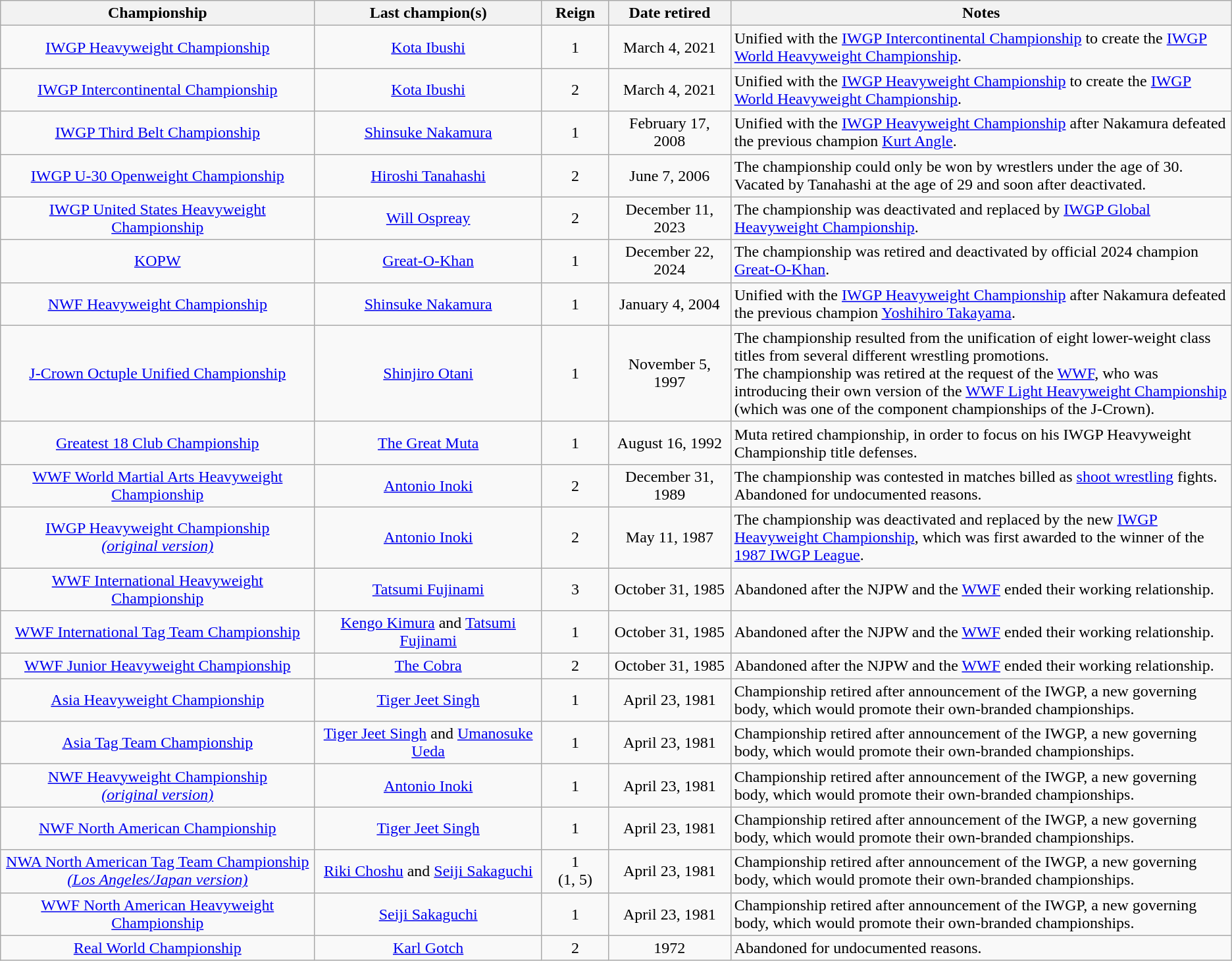<table class="wikitable" style="text-align:center;">
<tr>
<th>Championship</th>
<th>Last champion(s)</th>
<th scope="col" style="width: 60px;">Reign</th>
<th>Date retired</th>
<th scope="col" style="width: 500px;">Notes</th>
</tr>
<tr>
<td><a href='#'>IWGP Heavyweight Championship</a></td>
<td><a href='#'>Kota Ibushi</a></td>
<td>1</td>
<td>March 4, 2021</td>
<td style="text-align:left;">Unified with the <a href='#'>IWGP Intercontinental Championship</a> to create the <a href='#'>IWGP World Heavyweight Championship</a>.</td>
</tr>
<tr>
<td><a href='#'>IWGP Intercontinental Championship</a></td>
<td><a href='#'>Kota Ibushi</a></td>
<td>2</td>
<td>March 4, 2021</td>
<td style="text-align:left;">Unified with the <a href='#'>IWGP Heavyweight Championship</a> to create the <a href='#'>IWGP World Heavyweight Championship</a>.</td>
</tr>
<tr>
<td><a href='#'>IWGP Third Belt Championship</a></td>
<td><a href='#'>Shinsuke Nakamura</a></td>
<td>1</td>
<td>February 17, 2008</td>
<td style="text-align:left;">Unified with the <a href='#'>IWGP Heavyweight Championship</a> after Nakamura defeated the previous champion <a href='#'>Kurt Angle</a>.</td>
</tr>
<tr>
<td><a href='#'>IWGP U-30 Openweight Championship</a></td>
<td><a href='#'>Hiroshi Tanahashi</a></td>
<td>2</td>
<td>June 7, 2006</td>
<td style="text-align:left;">The championship could only be won by wrestlers under the age of 30.<br>Vacated by Tanahashi at the age of 29 and soon after deactivated.</td>
</tr>
<tr>
<td><a href='#'>IWGP United States Heavyweight Championship</a></td>
<td><a href='#'>Will Ospreay</a></td>
<td>2</td>
<td>December 11, 2023</td>
<td style="text-align:left;">The championship was deactivated and replaced by <a href='#'>IWGP Global Heavyweight Championship</a>.</td>
</tr>
<tr>
<td><a href='#'>KOPW</a></td>
<td><a href='#'>Great-O-Khan</a></td>
<td>1</td>
<td>December 22, 2024</td>
<td style="text-align:left;">The championship was retired and deactivated by official 2024 champion <a href='#'>Great-O-Khan</a>.</td>
</tr>
<tr>
<td><a href='#'>NWF Heavyweight Championship</a></td>
<td><a href='#'>Shinsuke Nakamura</a></td>
<td>1</td>
<td>January 4, 2004</td>
<td style="text-align:left;">Unified with the <a href='#'>IWGP Heavyweight Championship</a> after Nakamura defeated the previous champion <a href='#'>Yoshihiro Takayama</a>.</td>
</tr>
<tr>
<td><a href='#'>J-Crown Octuple Unified Championship</a></td>
<td><a href='#'>Shinjiro Otani</a></td>
<td>1</td>
<td>November 5, 1997</td>
<td style="text-align:left;">The championship resulted from the unification of eight lower-weight class titles from several different wrestling promotions.<br>The championship was retired at the request of the <a href='#'>WWF</a>, who was introducing their own version of the <a href='#'>WWF Light Heavyweight Championship</a> (which was one of the component championships of the J-Crown).</td>
</tr>
<tr>
<td><a href='#'>Greatest 18 Club Championship</a></td>
<td><a href='#'>The Great Muta</a></td>
<td>1</td>
<td>August 16, 1992</td>
<td style="text-align:left;">Muta retired championship, in order to focus on his IWGP Heavyweight Championship title defenses.</td>
</tr>
<tr>
<td><a href='#'>WWF World Martial Arts Heavyweight Championship</a></td>
<td><a href='#'>Antonio Inoki</a></td>
<td>2</td>
<td>December 31, 1989</td>
<td style="text-align:left;">The championship was contested in matches billed as <a href='#'>shoot wrestling</a> fights.<br>Abandoned for undocumented reasons.</td>
</tr>
<tr>
<td><a href='#'>IWGP Heavyweight Championship<br><em>(original version)</em></a></td>
<td><a href='#'>Antonio Inoki</a></td>
<td>2</td>
<td>May 11, 1987</td>
<td style="text-align:left;">The championship was deactivated and replaced by the new <a href='#'>IWGP Heavyweight Championship</a>, which was first awarded to the winner of the <a href='#'>1987 IWGP League</a>.</td>
</tr>
<tr>
<td><a href='#'>WWF International Heavyweight Championship</a></td>
<td><a href='#'>Tatsumi Fujinami</a></td>
<td>3</td>
<td>October 31, 1985</td>
<td style="text-align:left;">Abandoned after the NJPW and the <a href='#'>WWF</a> ended their working relationship.</td>
</tr>
<tr>
<td><a href='#'>WWF International Tag Team Championship</a></td>
<td><a href='#'>Kengo Kimura</a> and <a href='#'>Tatsumi Fujinami</a></td>
<td>1<br></td>
<td>October 31, 1985</td>
<td style="text-align:left;">Abandoned after the NJPW and the <a href='#'>WWF</a> ended their working relationship.</td>
</tr>
<tr>
<td><a href='#'>WWF Junior Heavyweight Championship</a></td>
<td><a href='#'>The Cobra</a></td>
<td>2</td>
<td>October 31, 1985</td>
<td style="text-align:left;">Abandoned after the NJPW and the <a href='#'>WWF</a> ended their working relationship.</td>
</tr>
<tr>
<td><a href='#'>Asia Heavyweight Championship</a></td>
<td><a href='#'>Tiger Jeet Singh</a></td>
<td>1</td>
<td>April 23, 1981</td>
<td style="text-align:left;">Championship retired after announcement of the IWGP, a new governing body, which would promote their own-branded championships.</td>
</tr>
<tr>
<td><a href='#'>Asia Tag Team Championship</a></td>
<td><a href='#'>Tiger Jeet Singh</a> and <a href='#'>Umanosuke Ueda</a></td>
<td>1</td>
<td>April 23, 1981</td>
<td style="text-align:left;">Championship retired after announcement of the IWGP, a new governing body, which would promote their own-branded championships.</td>
</tr>
<tr>
<td><a href='#'>NWF Heavyweight Championship<br><em>(original version)</em></a></td>
<td><a href='#'>Antonio Inoki</a></td>
<td>1</td>
<td>April 23, 1981</td>
<td style="text-align:left;">Championship retired after announcement of the IWGP, a new governing body, which would promote their own-branded championships.</td>
</tr>
<tr>
<td><a href='#'>NWF North American Championship</a></td>
<td><a href='#'>Tiger Jeet Singh</a></td>
<td>1</td>
<td>April 23, 1981</td>
<td style="text-align:left;">Championship retired after announcement of the IWGP, a new governing body, which would promote their own-branded championships.</td>
</tr>
<tr>
<td><a href='#'>NWA North American Tag Team Championship<br><em>(Los Angeles/Japan version)</em></a></td>
<td><a href='#'>Riki Choshu</a> and <a href='#'>Seiji Sakaguchi</a></td>
<td>1<br>(1, 5)</td>
<td>April 23, 1981</td>
<td style="text-align:left;">Championship retired after announcement of the IWGP, a new governing body, which would promote their own-branded championships.</td>
</tr>
<tr>
<td><a href='#'>WWF North American Heavyweight Championship</a></td>
<td><a href='#'>Seiji Sakaguchi</a></td>
<td>1</td>
<td>April 23, 1981</td>
<td style="text-align:left;">Championship retired after announcement of the IWGP, a new governing body, which would promote their own-branded championships.</td>
</tr>
<tr>
<td><a href='#'>Real World Championship</a></td>
<td><a href='#'>Karl Gotch</a></td>
<td>2</td>
<td>1972</td>
<td style="text-align:left;">Abandoned for undocumented reasons.</td>
</tr>
</table>
